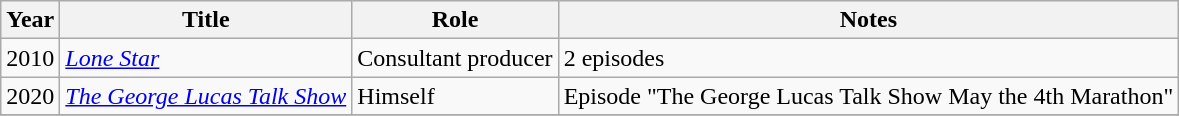<table class="wikitable">
<tr>
<th>Year</th>
<th>Title</th>
<th>Role</th>
<th>Notes</th>
</tr>
<tr>
<td>2010</td>
<td><em><a href='#'>Lone Star</a></em></td>
<td>Consultant producer</td>
<td>2 episodes</td>
</tr>
<tr>
<td>2020</td>
<td><em><a href='#'>The George Lucas Talk Show</a></em></td>
<td>Himself</td>
<td>Episode "The George Lucas Talk Show May the 4th Marathon"</td>
</tr>
<tr>
</tr>
</table>
